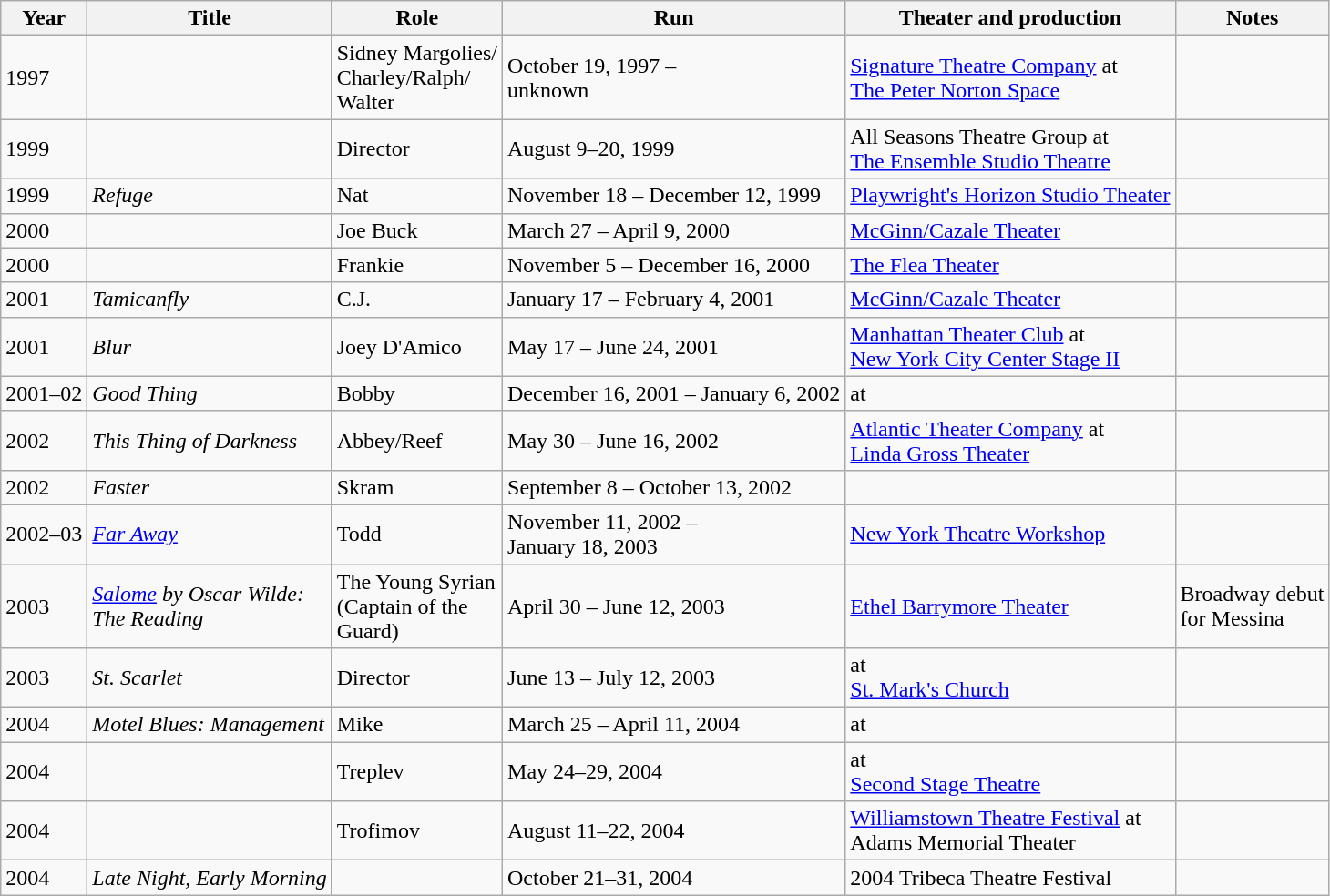<table class="wikitable sortable">
<tr>
<th>Year</th>
<th>Title</th>
<th>Role</th>
<th class="unsortable">Run</th>
<th class="unsortable">Theater and production</th>
<th class="unsortable">Notes</th>
</tr>
<tr>
<td>1997</td>
<td><em></em></td>
<td>Sidney Margolies/<br>Charley/Ralph/<br>Walter</td>
<td>October 19, 1997 –<br> unknown</td>
<td><a href='#'>Signature Theatre Company</a> at<br><a href='#'>The Peter Norton Space</a></td>
<td></td>
</tr>
<tr>
<td>1999</td>
<td><em></em></td>
<td>Director</td>
<td>August 9–20, 1999</td>
<td>All Seasons Theatre Group at<br><a href='#'>The Ensemble Studio Theatre</a></td>
<td></td>
</tr>
<tr>
<td>1999</td>
<td><em>Refuge</em></td>
<td>Nat</td>
<td>November 18 – December 12, 1999</td>
<td><a href='#'>Playwright's Horizon Studio Theater</a></td>
<td></td>
</tr>
<tr>
<td>2000</td>
<td><em></em></td>
<td>Joe Buck</td>
<td>March 27 – April 9, 2000</td>
<td><a href='#'>McGinn/Cazale Theater</a></td>
<td></td>
</tr>
<tr>
<td>2000</td>
<td><em></em></td>
<td>Frankie</td>
<td>November 5 – December 16, 2000</td>
<td><a href='#'>The Flea Theater</a></td>
<td></td>
</tr>
<tr>
<td>2001</td>
<td><em>Tamicanfly</em></td>
<td>C.J.</td>
<td>January 17 – February 4, 2001</td>
<td><a href='#'>McGinn/Cazale Theater</a></td>
<td></td>
</tr>
<tr>
<td>2001</td>
<td><em>Blur</em></td>
<td>Joey D'Amico</td>
<td>May 17 – June 24, 2001</td>
<td><a href='#'>Manhattan Theater Club</a> at<br><a href='#'>New York City Center Stage II</a></td>
<td></td>
</tr>
<tr>
<td>2001–02</td>
<td><em>Good Thing</em></td>
<td>Bobby</td>
<td>December 16, 2001 – January 6, 2002</td>
<td> at<br></td>
<td></td>
</tr>
<tr>
<td>2002</td>
<td><em>This Thing of Darkness</em></td>
<td>Abbey/Reef</td>
<td>May 30 – June 16, 2002</td>
<td><a href='#'>Atlantic Theater Company</a> at<br><a href='#'>Linda Gross Theater</a></td>
<td></td>
</tr>
<tr>
<td>2002</td>
<td><em>Faster</em></td>
<td>Skram</td>
<td>September 8 – October 13, 2002</td>
<td></td>
<td></td>
</tr>
<tr>
<td>2002–03</td>
<td><em><a href='#'>Far Away</a></em></td>
<td>Todd</td>
<td>November 11, 2002 –<br> January 18, 2003</td>
<td><a href='#'>New York Theatre Workshop</a></td>
<td></td>
</tr>
<tr>
<td>2003</td>
<td><em><a href='#'>Salome</a> by Oscar Wilde:<br>The Reading</em></td>
<td>The Young Syrian<br>(Captain of the<br>Guard)</td>
<td>April 30 – June 12, 2003</td>
<td><a href='#'>Ethel Barrymore Theater</a></td>
<td>Broadway debut<br>for Messina</td>
</tr>
<tr>
<td>2003</td>
<td><em>St. Scarlet</em></td>
<td>Director</td>
<td>June 13 – July 12, 2003</td>
<td> at<br><a href='#'>St. Mark's Church</a></td>
<td></td>
</tr>
<tr>
<td>2004</td>
<td><em>Motel Blues: Management</em></td>
<td>Mike</td>
<td>March 25 – April 11, 2004</td>
<td> at<br></td>
<td></td>
</tr>
<tr>
<td>2004</td>
<td><em></em></td>
<td>Treplev</td>
<td>May 24–29, 2004</td>
<td> at<br> <a href='#'>Second Stage Theatre</a></td>
<td></td>
</tr>
<tr>
<td>2004</td>
<td><em></em></td>
<td>Trofimov</td>
<td>August 11–22, 2004</td>
<td><a href='#'>Williamstown Theatre Festival</a> at<br> Adams Memorial Theater</td>
<td></td>
</tr>
<tr>
<td>2004</td>
<td><em>Late Night, Early Morning</em></td>
<td></td>
<td>October 21–31, 2004</td>
<td>2004 Tribeca Theatre Festival</td>
<td></td>
</tr>
</table>
